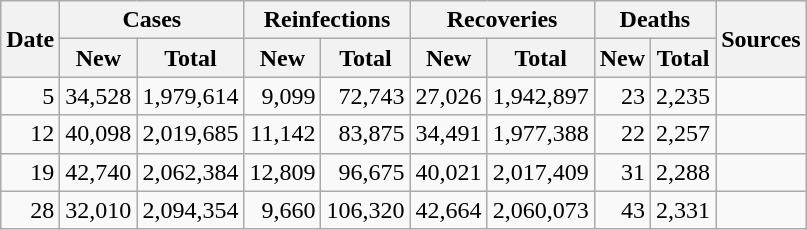<table class="wikitable sortable mw-collapsible mw-collapsed sticky-header-multi sort-under" style="text-align:right;">
<tr>
<th rowspan=2>Date</th>
<th colspan=2>Cases</th>
<th colspan=2>Reinfections</th>
<th colspan=2>Recoveries</th>
<th colspan=2>Deaths</th>
<th rowspan=2 class="unsortable">Sources</th>
</tr>
<tr>
<th>New</th>
<th>Total</th>
<th>New</th>
<th>Total</th>
<th>New</th>
<th>Total</th>
<th>New</th>
<th>Total</th>
</tr>
<tr>
<td>5</td>
<td>34,528</td>
<td>1,979,614</td>
<td>9,099</td>
<td>72,743</td>
<td>27,026</td>
<td>1,942,897</td>
<td>23</td>
<td>2,235</td>
<td></td>
</tr>
<tr>
<td>12</td>
<td>40,098</td>
<td>2,019,685</td>
<td>11,142</td>
<td>83,875</td>
<td>34,491</td>
<td>1,977,388</td>
<td>22</td>
<td>2,257</td>
<td></td>
</tr>
<tr>
<td>19</td>
<td>42,740</td>
<td>2,062,384</td>
<td>12,809</td>
<td>96,675</td>
<td>40,021</td>
<td>2,017,409</td>
<td>31</td>
<td>2,288</td>
<td></td>
</tr>
<tr>
<td>28</td>
<td>32,010</td>
<td>2,094,354</td>
<td>9,660</td>
<td>106,320</td>
<td>42,664</td>
<td>2,060,073</td>
<td>43</td>
<td>2,331</td>
<td></td>
</tr>
</table>
